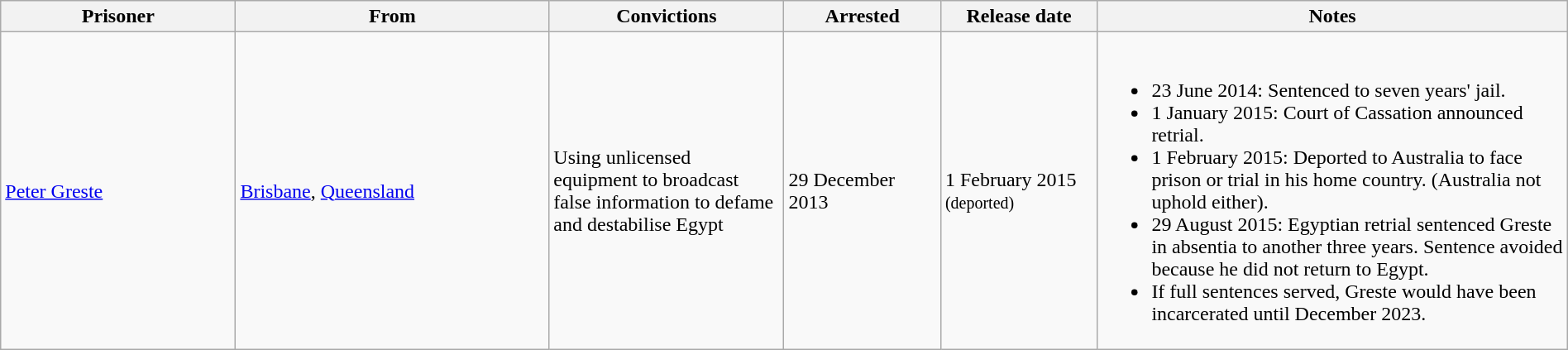<table class="wikitable" style="width:100%;">
<tr>
<th style="width:15%;">Prisoner</th>
<th style="width:20%;">From</th>
<th style="width:15%;">Convictions</th>
<th style="width:10%;">Arrested</th>
<th style="width:10%;">Release date</th>
<th style="width:30%;">Notes</th>
</tr>
<tr style="text-align:left;">
<td><a href='#'>Peter Greste</a></td>
<td><a href='#'>Brisbane</a>, <a href='#'>Queensland</a></td>
<td>Using unlicensed equipment to broadcast false information to defame and destabilise Egypt</td>
<td>29 December 2013</td>
<td>1 February 2015 <small>(deported)</small></td>
<td><br><ul><li>23 June 2014: Sentenced to seven years' jail.</li><li>1 January 2015: Court of Cassation announced retrial.</li><li>1 February 2015: Deported to Australia to face prison or trial in his home country. (Australia not uphold either).</li><li>29 August 2015: Egyptian retrial sentenced Greste in absentia to another three years. Sentence avoided  because he did not return to Egypt.</li><li>If full sentences served, Greste would have been incarcerated until December 2023.</li></ul></td>
</tr>
</table>
